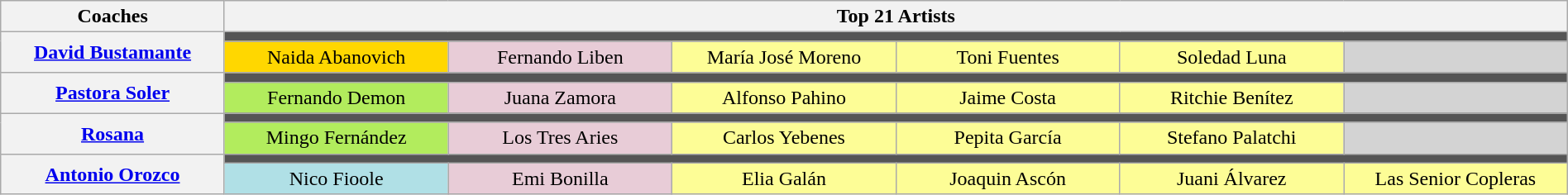<table class="wikitable" style="text-align:center; width:100%">
<tr>
<th scope="col" style="width:14%">Coaches</th>
<th colspan="6">Top 21 Artists</th>
</tr>
<tr>
<th rowspan="2"><a href='#'>David Bustamante</a></th>
<td colspan="6" style="background:#555"></td>
</tr>
<tr>
<td style="background:gold; width:14%">Naida Abanovich</td>
<td style="background:#E8CCD7; width:14%">Fernando Liben</td>
<td style="background:#FDFD96; width:14%">María José Moreno</td>
<td style="background:#FDFD96; width:14%">Toni Fuentes</td>
<td style="background:#FDFD96; width:14%">Soledad Luna</td>
<td style="background:lightgrey; width:14%"></td>
</tr>
<tr>
<th rowspan="2"><a href='#'>Pastora Soler</a></th>
<td colspan="6" style="background:#555"></td>
</tr>
<tr>
<td style="background:#B2EC5D">Fernando Demon</td>
<td style="background:#E8CCD7">Juana Zamora</td>
<td style="background:#FDFD96">Alfonso Pahino</td>
<td style="background:#FDFD96">Jaime Costa</td>
<td style="background:#FDFD96">Ritchie Benítez</td>
<td style="background:lightgrey"></td>
</tr>
<tr>
<th rowspan="2"><a href='#'>Rosana</a></th>
<td colspan="6" style="background:#555"></td>
</tr>
<tr>
<td style="background:#B2EC5D">Mingo Fernández</td>
<td style="background:#E8CCD7">Los Tres Aries</td>
<td style="background:#FDFD96">Carlos Yebenes</td>
<td style="background:#FDFD96">Pepita García</td>
<td style="background:#FDFD96">Stefano Palatchi</td>
<td style="background:lightgrey"></td>
</tr>
<tr>
<th rowspan="2"><a href='#'>Antonio Orozco</a></th>
<td colspan="6" style="background:#555"></td>
</tr>
<tr>
<td style="background:#B0E0E6">Nico Fioole</td>
<td style="background:#E8CCD7">Emi Bonilla</td>
<td style="background:#FDFD96">Elia Galán</td>
<td style="background:#FDFD96">Joaquin Ascón</td>
<td style="background:#FDFD96">Juani Álvarez</td>
<td style="background:#FDFD96">Las Senior Copleras</td>
</tr>
</table>
